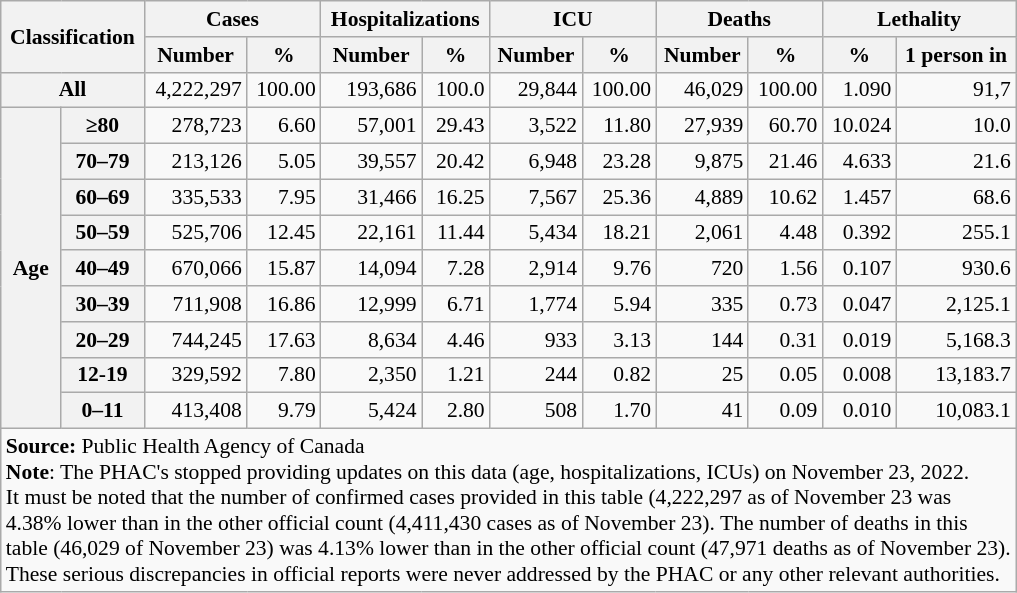<table class="wikitable" style="text-align:right; font-size:90%">
<tr>
<th rowspan="2" colspan="2">Classification</th>
<th colspan="2">Cases</th>
<th colspan="2">Hospitalizations</th>
<th colspan="2">ICU</th>
<th colspan="2">Deaths</th>
<th colspan="2">Lethality</th>
</tr>
<tr>
<th>Number</th>
<th>%</th>
<th>Number</th>
<th>%</th>
<th>Number</th>
<th>%</th>
<th>Number</th>
<th>%</th>
<th>%</th>
<th>1 person in</th>
</tr>
<tr>
<th colspan="2">All</th>
<td>4,222,297</td>
<td>100.00</td>
<td>193,686</td>
<td>100.0</td>
<td>29,844</td>
<td>100.00</td>
<td>46,029</td>
<td>100.00</td>
<td>1.090</td>
<td>91,7</td>
</tr>
<tr>
<th rowspan="9">Age</th>
<th>≥80</th>
<td>278,723</td>
<td>6.60</td>
<td>57,001</td>
<td>29.43</td>
<td>3,522</td>
<td>11.80</td>
<td>27,939</td>
<td>60.70</td>
<td>10.024</td>
<td>10.0</td>
</tr>
<tr>
<th>70–79</th>
<td>213,126</td>
<td>5.05</td>
<td>39,557</td>
<td>20.42</td>
<td>6,948</td>
<td>23.28</td>
<td>9,875</td>
<td>21.46</td>
<td>4.633</td>
<td>21.6</td>
</tr>
<tr>
<th>60–69</th>
<td>335,533</td>
<td>7.95</td>
<td>31,466</td>
<td>16.25</td>
<td>7,567</td>
<td>25.36</td>
<td>4,889</td>
<td>10.62</td>
<td>1.457</td>
<td>68.6</td>
</tr>
<tr>
<th>50–59</th>
<td>525,706</td>
<td>12.45</td>
<td>22,161</td>
<td>11.44</td>
<td>5,434</td>
<td>18.21</td>
<td>2,061</td>
<td>4.48</td>
<td>0.392</td>
<td>255.1</td>
</tr>
<tr>
<th>40–49</th>
<td>670,066</td>
<td>15.87</td>
<td>14,094</td>
<td>7.28</td>
<td>2,914</td>
<td>9.76</td>
<td>720</td>
<td>1.56</td>
<td>0.107</td>
<td>930.6</td>
</tr>
<tr>
<th>30–39</th>
<td>711,908</td>
<td>16.86</td>
<td>12,999</td>
<td>6.71</td>
<td>1,774</td>
<td>5.94</td>
<td>335</td>
<td>0.73</td>
<td>0.047</td>
<td>2,125.1</td>
</tr>
<tr>
<th>20–29</th>
<td>744,245</td>
<td>17.63</td>
<td>8,634</td>
<td>4.46</td>
<td>933</td>
<td>3.13</td>
<td>144</td>
<td>0.31</td>
<td>0.019</td>
<td>5,168.3</td>
</tr>
<tr>
<th>12-19</th>
<td>329,592</td>
<td>7.80</td>
<td>2,350</td>
<td>1.21</td>
<td>244</td>
<td>0.82</td>
<td>25</td>
<td>0.05</td>
<td>0.008</td>
<td>13,183.7</td>
</tr>
<tr>
<th>0–11</th>
<td>413,408</td>
<td>9.79</td>
<td>5,424</td>
<td>2.80</td>
<td>508</td>
<td>1.70</td>
<td>41</td>
<td>0.09</td>
<td>0.010</td>
<td>10,083.1</td>
</tr>
<tr>
<td colspan="12" style="text-align:left;"><strong>Source:</strong> Public Health Agency of Canada <br><strong>Note</strong>: The PHAC's stopped providing updates on this data (age, hospitalizations, ICUs) on November 23, 2022.<br>It must be noted that the number of confirmed cases provided in this table (4,222,297 as of November 23 was<br>4.38% lower than in the other official count (4,411,430 cases as of November 23). The number of deaths in this<br>table (46,029 of November 23) was 4.13% lower than in the other official count (47,971 deaths as of November 23).<br>These serious discrepancies in official reports were never addressed by the PHAC or any other relevant authorities.</td>
</tr>
</table>
